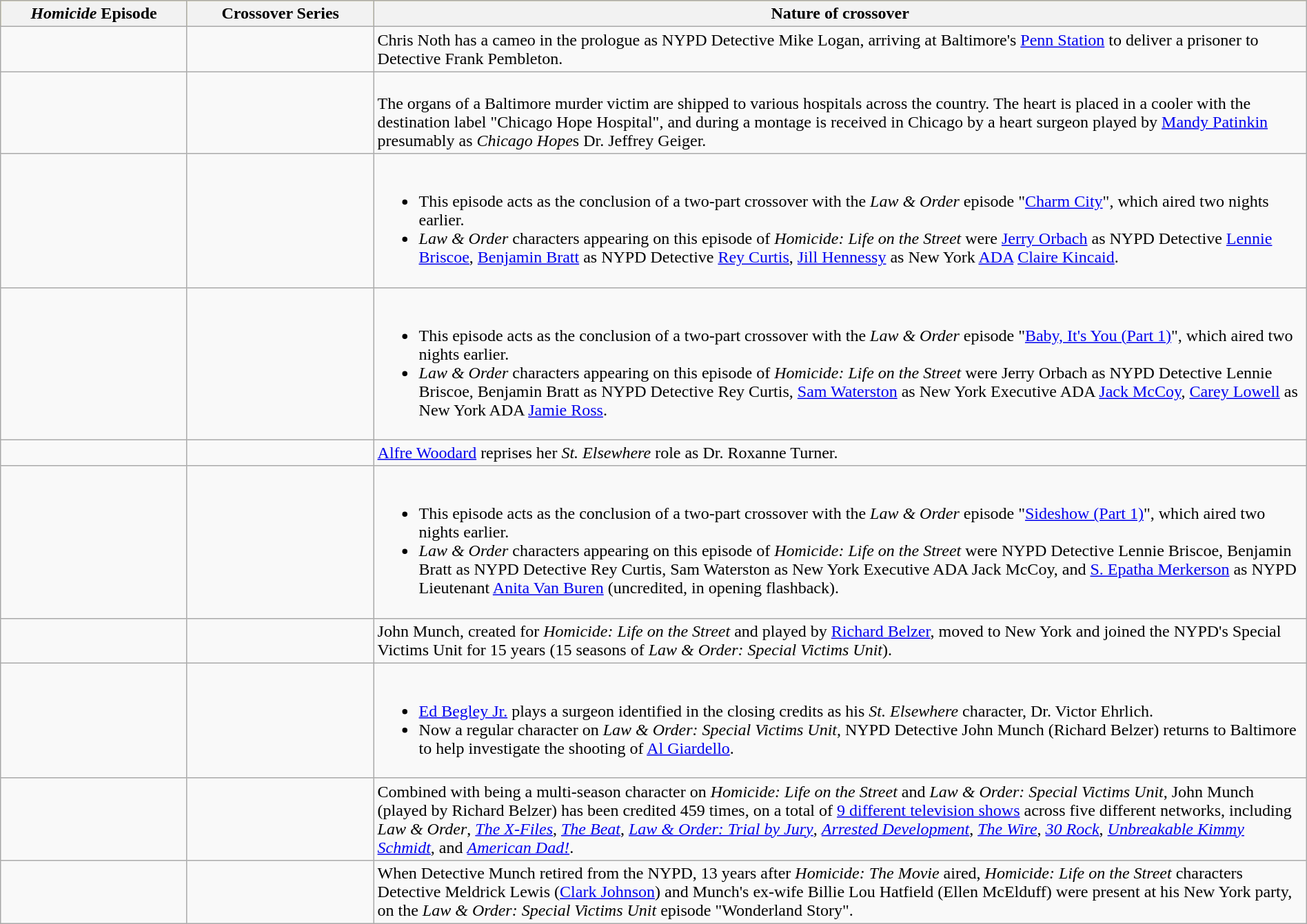<table class="wikitable" width="100%">
<tr style="background-color:#eed62d">
<th width="10%"><em>Homicide</em> Episode</th>
<th width="10%">Crossover Series</th>
<th width="50%">Nature of crossover</th>
</tr>
<tr>
<td></td>
<td></td>
<td>Chris Noth has a cameo in the prologue as NYPD Detective Mike Logan, arriving at Baltimore's <a href='#'>Penn Station</a> to deliver a prisoner to Detective Frank Pembleton.</td>
</tr>
<tr>
<td></td>
<td></td>
<td><br>The organs of a Baltimore murder victim are shipped to various hospitals across the country. The heart is placed in a cooler with the destination label "Chicago Hope Hospital", and during a montage is received in Chicago by a heart surgeon played by <a href='#'>Mandy Patinkin</a> presumably as <em>Chicago Hope</em>s Dr. Jeffrey Geiger.</td>
</tr>
<tr>
<td></td>
<td></td>
<td><br><ul><li>This episode acts as the conclusion of a two-part crossover with the <em>Law & Order</em> episode "<a href='#'>Charm City</a>", which aired two nights earlier.</li><li><em>Law & Order</em> characters appearing on this episode of <em>Homicide: Life on the Street</em> were <a href='#'>Jerry Orbach</a> as NYPD Detective <a href='#'>Lennie Briscoe</a>, <a href='#'>Benjamin Bratt</a> as NYPD Detective <a href='#'>Rey Curtis</a>, <a href='#'>Jill Hennessy</a> as New York <a href='#'>ADA</a> <a href='#'>Claire Kincaid</a>.</li></ul></td>
</tr>
<tr>
<td></td>
<td></td>
<td><br><ul><li>This episode acts as the conclusion of a two-part crossover with the <em>Law & Order</em> episode "<a href='#'>Baby, It's You (Part 1)</a>", which aired two nights earlier.</li><li><em>Law & Order</em> characters appearing on this episode of <em>Homicide: Life on the Street</em> were Jerry Orbach as NYPD Detective Lennie Briscoe, Benjamin Bratt as NYPD Detective Rey Curtis, <a href='#'>Sam Waterston</a> as New York Executive ADA <a href='#'>Jack McCoy</a>, <a href='#'>Carey Lowell</a> as New York ADA <a href='#'>Jamie Ross</a>.</li></ul></td>
</tr>
<tr>
<td></td>
<td></td>
<td><a href='#'>Alfre Woodard</a> reprises her <em>St. Elsewhere</em> role as Dr. Roxanne Turner.</td>
</tr>
<tr>
<td></td>
<td></td>
<td><br><ul><li>This episode acts as the conclusion of a two-part crossover with the <em>Law & Order</em> episode "<a href='#'>Sideshow (Part 1)</a>", which aired two nights earlier.</li><li><em>Law & Order</em> characters appearing on this episode of <em>Homicide: Life on the Street</em> were NYPD Detective Lennie Briscoe, Benjamin Bratt as NYPD Detective Rey Curtis, Sam Waterston as New York Executive ADA Jack McCoy, and <a href='#'>S. Epatha Merkerson</a> as NYPD Lieutenant <a href='#'>Anita Van Buren</a> (uncredited, in opening flashback).</li></ul></td>
</tr>
<tr>
<td></td>
<td></td>
<td>John Munch, created for <em>Homicide: Life on the Street</em> and played by <a href='#'>Richard Belzer</a>, moved to New York and joined the NYPD's Special Victims Unit for 15 years (15 seasons of <em>Law & Order: Special Victims Unit</em>).</td>
</tr>
<tr>
<td></td>
<td></td>
<td><br><ul><li><a href='#'>Ed Begley Jr.</a> plays a surgeon identified in the closing credits as his <em>St. Elsewhere</em> character, Dr. Victor Ehrlich.</li><li>Now a regular character on <em>Law & Order: Special Victims Unit</em>, NYPD Detective John Munch (Richard Belzer) returns to Baltimore to help investigate the shooting of <a href='#'>Al Giardello</a>.</li></ul></td>
</tr>
<tr>
<td></td>
<td></td>
<td>Combined with being a multi-season character on <em>Homicide: Life on the Street</em> and <em>Law & Order: Special Victims Unit</em>,  John Munch (played by Richard Belzer) has been credited 459 times, on a total of <a href='#'>9 different television shows</a> across five different networks, including <em>Law & Order</em>, <em><a href='#'>The X-Files</a></em>, <em><a href='#'>The Beat</a></em>,  <em><a href='#'>Law & Order: Trial by Jury</a></em>, <em><a href='#'>Arrested Development</a></em>, <em><a href='#'>The Wire</a></em>, <em><a href='#'>30 Rock</a></em>, <em><a href='#'>Unbreakable Kimmy Schmidt</a></em>, and <em><a href='#'>American Dad!</a></em>.</td>
</tr>
<tr>
<td></td>
<td></td>
<td>When Detective Munch retired from the NYPD, 13 years after <em>Homicide: The Movie</em> aired, <em>Homicide: Life on the Street</em> characters Detective Meldrick Lewis (<a href='#'>Clark Johnson</a>) and Munch's ex-wife Billie Lou Hatfield (Ellen McElduff) were present at his New York party, on the <em>Law & Order: Special Victims Unit</em> episode "Wonderland Story".</td>
</tr>
</table>
